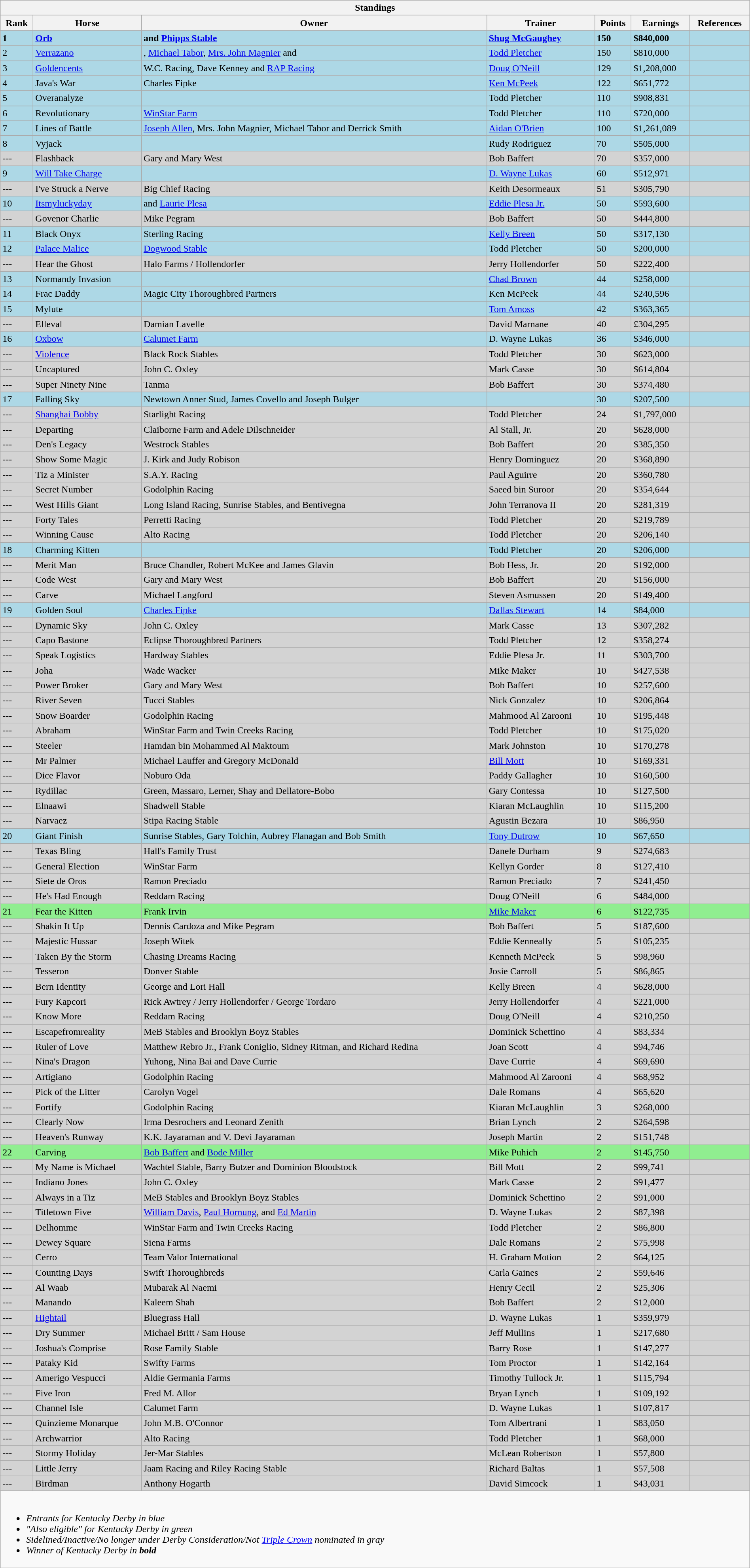<table class="wikitable" style="width:100%">
<tr>
<th colspan=7>Standings</th>
</tr>
<tr>
<th>Rank</th>
<th>Horse</th>
<th>Owner</th>
<th>Trainer</th>
<th>Points</th>
<th>Earnings</th>
<th>References</th>
</tr>
<tr bgcolor="lightblue">
<td><strong>1</strong></td>
<td><strong><a href='#'>Orb</a></strong></td>
<td><strong> and <a href='#'>Phipps Stable</a></strong></td>
<td><strong><a href='#'>Shug McGaughey</a></strong></td>
<td><strong>150</strong></td>
<td><strong>$840,000</strong></td>
<td></td>
</tr>
<tr bgcolor="lightblue">
<td>2</td>
<td><a href='#'>Verrazano</a></td>
<td>, <a href='#'>Michael Tabor</a>, <a href='#'>Mrs. John Magnier</a> and </td>
<td><a href='#'>Todd Pletcher</a></td>
<td>150</td>
<td>$810,000</td>
<td></td>
</tr>
<tr bgcolor="lightblue">
<td>3</td>
<td><a href='#'>Goldencents</a></td>
<td>W.C. Racing, Dave Kenney and <a href='#'>RAP Racing</a></td>
<td><a href='#'>Doug O'Neill</a></td>
<td>129</td>
<td>$1,208,000</td>
<td></td>
</tr>
<tr bgcolor="lightblue">
<td>4</td>
<td>Java's War</td>
<td>Charles Fipke</td>
<td><a href='#'>Ken McPeek</a></td>
<td>122</td>
<td>$651,772</td>
<td></td>
</tr>
<tr bgcolor="lightblue">
<td>5</td>
<td>Overanalyze</td>
<td></td>
<td>Todd Pletcher</td>
<td>110</td>
<td>$908,831</td>
<td></td>
</tr>
<tr bgcolor="lightblue">
<td>6</td>
<td>Revolutionary</td>
<td><a href='#'>WinStar Farm</a></td>
<td>Todd Pletcher</td>
<td>110</td>
<td>$720,000</td>
<td></td>
</tr>
<tr bgcolor="lightblue">
<td>7</td>
<td>Lines of Battle</td>
<td><a href='#'>Joseph Allen</a>, Mrs. John Magnier, Michael Tabor and Derrick Smith</td>
<td><a href='#'>Aidan O'Brien</a></td>
<td>100</td>
<td>$1,261,089</td>
<td></td>
</tr>
<tr bgcolor="lightblue">
<td>8</td>
<td>Vyjack</td>
<td></td>
<td>Rudy Rodriguez</td>
<td>70</td>
<td>$505,000</td>
<td></td>
</tr>
<tr bgcolor="lightgray">
<td>---</td>
<td>Flashback</td>
<td>Gary and Mary West</td>
<td>Bob Baffert</td>
<td>70</td>
<td>$357,000</td>
<td></td>
</tr>
<tr bgcolor="lightblue">
<td>9</td>
<td><a href='#'>Will Take Charge</a></td>
<td></td>
<td><a href='#'>D. Wayne Lukas</a></td>
<td>60</td>
<td>$512,971</td>
<td></td>
</tr>
<tr bgcolor="lightgray">
<td>---</td>
<td>I've Struck a Nerve</td>
<td>Big Chief Racing</td>
<td>Keith Desormeaux</td>
<td>51</td>
<td>$305,790</td>
<td></td>
</tr>
<tr bgcolor="lightblue">
<td>10</td>
<td><a href='#'>Itsmyluckyday</a></td>
<td>  and <a href='#'>Laurie Plesa</a></td>
<td><a href='#'>Eddie Plesa Jr.</a></td>
<td>50</td>
<td>$593,600</td>
<td></td>
</tr>
<tr bgcolor="lightgray">
<td>---</td>
<td>Govenor Charlie</td>
<td>Mike Pegram</td>
<td>Bob Baffert</td>
<td>50</td>
<td>$444,800</td>
<td></td>
</tr>
<tr bgcolor="lightblue">
<td>11</td>
<td>Black Onyx</td>
<td>Sterling Racing</td>
<td><a href='#'>Kelly Breen</a></td>
<td>50</td>
<td>$317,130</td>
<td></td>
</tr>
<tr bgcolor="lightblue">
<td>12</td>
<td><a href='#'>Palace Malice</a></td>
<td><a href='#'>Dogwood Stable</a></td>
<td>Todd Pletcher</td>
<td>50</td>
<td>$200,000</td>
<td></td>
</tr>
<tr bgcolor="lightgray">
<td>---</td>
<td>Hear the Ghost</td>
<td>Halo Farms / Hollendorfer</td>
<td>Jerry Hollendorfer</td>
<td>50</td>
<td>$222,400</td>
<td></td>
</tr>
<tr bgcolor="lightblue">
<td>13</td>
<td>Normandy Invasion</td>
<td></td>
<td><a href='#'>Chad Brown</a></td>
<td>44</td>
<td>$258,000</td>
<td></td>
</tr>
<tr bgcolor="lightblue">
<td>14</td>
<td>Frac Daddy</td>
<td>Magic City Thoroughbred Partners</td>
<td>Ken McPeek</td>
<td>44</td>
<td>$240,596</td>
<td></td>
</tr>
<tr bgcolor="lightblue">
<td>15</td>
<td>Mylute</td>
<td></td>
<td><a href='#'>Tom Amoss</a></td>
<td>42</td>
<td>$363,365</td>
<td></td>
</tr>
<tr bgcolor="lightgray">
<td>---</td>
<td>Elleval</td>
<td>Damian Lavelle</td>
<td>David Marnane</td>
<td>40</td>
<td>£304,295</td>
<td></td>
</tr>
<tr bgcolor="lightblue">
<td>16</td>
<td><a href='#'>Oxbow</a></td>
<td><a href='#'>Calumet Farm</a></td>
<td>D. Wayne Lukas</td>
<td>36</td>
<td>$346,000</td>
<td></td>
</tr>
<tr bgcolor="lightgray">
<td>---</td>
<td><a href='#'>Violence</a></td>
<td>Black Rock Stables</td>
<td>Todd Pletcher</td>
<td>30</td>
<td>$623,000</td>
<td></td>
</tr>
<tr bgcolor="lightgray">
<td>---</td>
<td>Uncaptured</td>
<td>John C. Oxley</td>
<td>Mark Casse</td>
<td>30</td>
<td>$614,804</td>
<td></td>
</tr>
<tr bgcolor="lightgray">
<td>---</td>
<td>Super Ninety Nine</td>
<td>Tanma</td>
<td>Bob Baffert</td>
<td>30</td>
<td>$374,480</td>
<td></td>
</tr>
<tr bgcolor="lightblue">
<td>17</td>
<td>Falling Sky</td>
<td>Newtown Anner Stud, James Covello and Joseph Bulger</td>
<td></td>
<td>30</td>
<td>$207,500</td>
<td></td>
</tr>
<tr bgcolor="lightgray">
<td>---</td>
<td><a href='#'>Shanghai Bobby</a></td>
<td>Starlight Racing</td>
<td>Todd Pletcher</td>
<td>24</td>
<td>$1,797,000</td>
<td></td>
</tr>
<tr bgcolor="lightgray">
<td>---</td>
<td>Departing</td>
<td>Claiborne Farm and Adele Dilschneider</td>
<td>Al Stall, Jr.</td>
<td>20</td>
<td>$628,000</td>
<td></td>
</tr>
<tr bgcolor="lightgray">
<td>---</td>
<td>Den's Legacy</td>
<td>Westrock Stables</td>
<td>Bob Baffert</td>
<td>20</td>
<td>$385,350</td>
<td></td>
</tr>
<tr bgcolor="lightgray">
<td>---</td>
<td>Show Some Magic</td>
<td>J. Kirk and Judy Robison</td>
<td>Henry Dominguez</td>
<td>20</td>
<td>$368,890</td>
<td></td>
</tr>
<tr bgcolor="lightgray">
<td>---</td>
<td>Tiz a Minister</td>
<td>S.A.Y. Racing</td>
<td>Paul Aguirre</td>
<td>20</td>
<td>$360,780</td>
<td></td>
</tr>
<tr bgcolor="lightgray">
<td>---</td>
<td>Secret Number</td>
<td>Godolphin Racing</td>
<td>Saeed bin Suroor</td>
<td>20</td>
<td>$354,644</td>
<td></td>
</tr>
<tr bgcolor="lightgray">
<td>---</td>
<td>West Hills Giant</td>
<td>Long Island Racing, Sunrise Stables, and Bentivegna</td>
<td>John Terranova II</td>
<td>20</td>
<td>$281,319</td>
<td></td>
</tr>
<tr bgcolor="lightgray">
<td>---</td>
<td>Forty Tales</td>
<td>Perretti Racing</td>
<td>Todd Pletcher</td>
<td>20</td>
<td>$219,789</td>
<td></td>
</tr>
<tr bgcolor="lightgray">
<td>---</td>
<td>Winning Cause</td>
<td>Alto Racing</td>
<td>Todd Pletcher</td>
<td>20</td>
<td>$206,140</td>
<td></td>
</tr>
<tr bgcolor="lightblue">
<td>18</td>
<td>Charming Kitten</td>
<td></td>
<td>Todd Pletcher</td>
<td>20</td>
<td>$206,000</td>
<td></td>
</tr>
<tr bgcolor="lightgray">
<td>---</td>
<td>Merit Man</td>
<td>Bruce Chandler, Robert McKee and James Glavin</td>
<td>Bob Hess, Jr.</td>
<td>20</td>
<td>$192,000</td>
<td></td>
</tr>
<tr bgcolor="lightgray">
<td>---</td>
<td>Code West</td>
<td>Gary and Mary West</td>
<td>Bob Baffert</td>
<td>20</td>
<td>$156,000</td>
<td></td>
</tr>
<tr bgcolor="lightgray">
<td>---</td>
<td>Carve</td>
<td>Michael Langford</td>
<td>Steven Asmussen</td>
<td>20</td>
<td>$149,400</td>
<td></td>
</tr>
<tr bgcolor="lightblue">
<td>19</td>
<td>Golden Soul</td>
<td><a href='#'>Charles Fipke</a></td>
<td><a href='#'>Dallas Stewart</a></td>
<td>14</td>
<td>$84,000</td>
<td></td>
</tr>
<tr bgcolor="lightgray">
<td>---</td>
<td>Dynamic Sky</td>
<td>John C. Oxley</td>
<td>Mark Casse</td>
<td>13</td>
<td>$307,282</td>
<td></td>
</tr>
<tr bgcolor="lightgray">
<td>---</td>
<td>Capo Bastone</td>
<td>Eclipse Thoroughbred Partners</td>
<td>Todd Pletcher</td>
<td>12</td>
<td>$358,274</td>
<td></td>
</tr>
<tr bgcolor="lightgray">
<td>---</td>
<td>Speak Logistics</td>
<td>Hardway Stables</td>
<td>Eddie Plesa Jr.</td>
<td>11</td>
<td>$303,700</td>
<td></td>
</tr>
<tr bgcolor="lightgray">
<td>---</td>
<td>Joha</td>
<td>Wade Wacker</td>
<td>Mike Maker</td>
<td>10</td>
<td>$427,538</td>
<td></td>
</tr>
<tr bgcolor="lightgray">
<td>---</td>
<td>Power Broker</td>
<td>Gary and Mary West</td>
<td>Bob Baffert</td>
<td>10</td>
<td>$257,600</td>
<td></td>
</tr>
<tr bgcolor="lightgray">
<td>---</td>
<td>River Seven</td>
<td>Tucci Stables</td>
<td>Nick Gonzalez</td>
<td>10</td>
<td>$206,864</td>
<td></td>
</tr>
<tr bgcolor="lightgray">
<td>---</td>
<td>Snow Boarder</td>
<td>Godolphin Racing</td>
<td>Mahmood Al Zarooni</td>
<td>10</td>
<td>$195,448</td>
<td></td>
</tr>
<tr bgcolor="lightgray">
<td>---</td>
<td>Abraham</td>
<td>WinStar Farm and Twin Creeks Racing</td>
<td>Todd Pletcher</td>
<td>10</td>
<td>$175,020</td>
<td></td>
</tr>
<tr bgcolor="lightgray">
<td>---</td>
<td>Steeler</td>
<td>Hamdan bin Mohammed Al Maktoum</td>
<td>Mark Johnston</td>
<td>10</td>
<td>$170,278</td>
<td></td>
</tr>
<tr bgcolor="lightgray">
<td>---</td>
<td>Mr Palmer</td>
<td>Michael Lauffer and Gregory McDonald</td>
<td><a href='#'>Bill Mott</a></td>
<td>10</td>
<td>$169,331</td>
<td></td>
</tr>
<tr bgcolor="lightgray">
<td>---</td>
<td>Dice Flavor</td>
<td>Noburo Oda</td>
<td>Paddy Gallagher</td>
<td>10</td>
<td>$160,500</td>
<td></td>
</tr>
<tr bgcolor="lightgray">
<td>---</td>
<td>Rydillac</td>
<td>Green, Massaro, Lerner, Shay and Dellatore-Bobo</td>
<td>Gary Contessa</td>
<td>10</td>
<td>$127,500</td>
<td></td>
</tr>
<tr bgcolor="lightgray">
<td>---</td>
<td>Elnaawi</td>
<td>Shadwell Stable</td>
<td>Kiaran McLaughlin</td>
<td>10</td>
<td>$115,200</td>
<td></td>
</tr>
<tr bgcolor="lightgray">
<td>---</td>
<td>Narvaez</td>
<td>Stipa Racing Stable</td>
<td>Agustin Bezara</td>
<td>10</td>
<td>$86,950</td>
<td></td>
</tr>
<tr bgcolor="lightblue">
<td>20</td>
<td>Giant Finish</td>
<td>Sunrise Stables, Gary Tolchin, Aubrey Flanagan and Bob Smith</td>
<td><a href='#'>Tony Dutrow</a></td>
<td>10</td>
<td>$67,650</td>
<td></td>
</tr>
<tr bgcolor="lightgray">
<td>---</td>
<td>Texas Bling</td>
<td>Hall's Family Trust</td>
<td>Danele Durham</td>
<td>9</td>
<td>$274,683</td>
<td></td>
</tr>
<tr bgcolor="lightgray">
<td>---</td>
<td>General Election</td>
<td>WinStar Farm</td>
<td>Kellyn Gorder</td>
<td>8</td>
<td>$127,410</td>
<td></td>
</tr>
<tr bgcolor="lightgray">
<td>---</td>
<td>Siete de Oros</td>
<td>Ramon Preciado</td>
<td>Ramon Preciado</td>
<td>7</td>
<td>$241,450</td>
<td></td>
</tr>
<tr bgcolor="lightgray">
<td>---</td>
<td>He's Had Enough</td>
<td>Reddam Racing</td>
<td>Doug O'Neill</td>
<td>6</td>
<td>$484,000</td>
<td></td>
</tr>
<tr bgcolor="lightgreen">
<td>21</td>
<td>Fear the Kitten</td>
<td>Frank Irvin</td>
<td><a href='#'>Mike Maker</a></td>
<td>6</td>
<td>$122,735</td>
<td></td>
</tr>
<tr bgcolor="lightgray">
<td>---</td>
<td>Shakin It Up</td>
<td>Dennis Cardoza and Mike Pegram</td>
<td>Bob Baffert</td>
<td>5</td>
<td>$187,600</td>
<td></td>
</tr>
<tr bgcolor="lightgray">
<td>---</td>
<td>Majestic Hussar</td>
<td>Joseph Witek</td>
<td>Eddie Kenneally</td>
<td>5</td>
<td>$105,235</td>
<td></td>
</tr>
<tr bgcolor="lightgray">
<td>---</td>
<td>Taken By the Storm</td>
<td>Chasing Dreams Racing</td>
<td>Kenneth McPeek</td>
<td>5</td>
<td>$98,960</td>
<td></td>
</tr>
<tr bgcolor="lightgray">
<td>---</td>
<td>Tesseron</td>
<td>Donver Stable</td>
<td>Josie Carroll</td>
<td>5</td>
<td>$86,865</td>
<td></td>
</tr>
<tr bgcolor="lightgray">
<td>---</td>
<td>Bern Identity</td>
<td>George and Lori Hall</td>
<td>Kelly Breen</td>
<td>4</td>
<td>$628,000</td>
<td></td>
</tr>
<tr bgcolor="lightgray">
<td>---</td>
<td>Fury Kapcori</td>
<td>Rick Awtrey / Jerry Hollendorfer / George Tordaro</td>
<td>Jerry Hollendorfer</td>
<td>4</td>
<td>$221,000</td>
<td></td>
</tr>
<tr bgcolor="lightgray">
<td>---</td>
<td>Know More</td>
<td>Reddam Racing</td>
<td>Doug O'Neill</td>
<td>4</td>
<td>$210,250</td>
<td></td>
</tr>
<tr bgcolor="lightgray">
<td>---</td>
<td>Escapefromreality</td>
<td>MeB Stables and Brooklyn Boyz Stables</td>
<td>Dominick Schettino</td>
<td>4</td>
<td>$83,334</td>
<td></td>
</tr>
<tr bgcolor="lightgray">
<td>---</td>
<td>Ruler of Love</td>
<td>Matthew Rebro Jr., Frank Coniglio, Sidney Ritman, and Richard Redina</td>
<td>Joan Scott</td>
<td>4</td>
<td>$94,746</td>
<td></td>
</tr>
<tr bgcolor="lightgray">
<td>---</td>
<td>Nina's Dragon</td>
<td>Yuhong, Nina Bai and Dave Currie</td>
<td>Dave Currie</td>
<td>4</td>
<td>$69,690</td>
<td></td>
</tr>
<tr bgcolor="lightgray">
<td>---</td>
<td>Artigiano</td>
<td>Godolphin Racing</td>
<td>Mahmood Al Zarooni</td>
<td>4</td>
<td>$68,952</td>
<td></td>
</tr>
<tr bgcolor="lightgray">
<td>---</td>
<td>Pick of the Litter</td>
<td>Carolyn Vogel</td>
<td>Dale Romans</td>
<td>4</td>
<td>$65,620</td>
<td></td>
</tr>
<tr bgcolor="lightgray">
<td>---</td>
<td>Fortify</td>
<td>Godolphin Racing</td>
<td>Kiaran McLaughlin</td>
<td>3</td>
<td>$268,000</td>
<td></td>
</tr>
<tr bgcolor="lightgray">
<td>---</td>
<td>Clearly Now</td>
<td>Irma Desrochers and Leonard Zenith</td>
<td>Brian Lynch</td>
<td>2</td>
<td>$264,598</td>
<td></td>
</tr>
<tr bgcolor="lightgray">
<td>---</td>
<td>Heaven's Runway</td>
<td>K.K. Jayaraman and V. Devi Jayaraman</td>
<td>Joseph Martin</td>
<td>2</td>
<td>$151,748</td>
<td></td>
</tr>
<tr bgcolor="lightgreen">
<td>22</td>
<td>Carving</td>
<td><a href='#'>Bob Baffert</a> and <a href='#'>Bode Miller</a></td>
<td>Mike Puhich</td>
<td>2</td>
<td>$145,750</td>
<td></td>
</tr>
<tr bgcolor="lightgray">
<td>---</td>
<td>My Name is Michael</td>
<td>Wachtel Stable, Barry Butzer and Dominion Bloodstock</td>
<td>Bill Mott</td>
<td>2</td>
<td>$99,741</td>
<td></td>
</tr>
<tr bgcolor="lightgray">
<td>---</td>
<td>Indiano Jones</td>
<td>John C. Oxley</td>
<td>Mark Casse</td>
<td>2</td>
<td>$91,477</td>
<td></td>
</tr>
<tr bgcolor="lightgray">
<td>---</td>
<td>Always in a Tiz</td>
<td>MeB Stables and Brooklyn Boyz Stables</td>
<td>Dominick Schettino</td>
<td>2</td>
<td>$91,000</td>
<td></td>
</tr>
<tr bgcolor="lightgray">
<td>---</td>
<td>Titletown Five</td>
<td><a href='#'>William Davis</a>, <a href='#'>Paul Hornung</a>, and <a href='#'>Ed Martin</a></td>
<td>D. Wayne Lukas</td>
<td>2</td>
<td>$87,398</td>
<td></td>
</tr>
<tr bgcolor="lightgray">
<td>---</td>
<td>Delhomme</td>
<td>WinStar Farm and Twin Creeks Racing</td>
<td>Todd Pletcher</td>
<td>2</td>
<td>$86,800</td>
<td></td>
</tr>
<tr bgcolor="lightgray">
<td>---</td>
<td>Dewey Square</td>
<td>Siena Farms</td>
<td>Dale Romans</td>
<td>2</td>
<td>$75,998</td>
<td></td>
</tr>
<tr bgcolor="lightgray">
<td>---</td>
<td>Cerro</td>
<td>Team Valor International</td>
<td>H. Graham Motion</td>
<td>2</td>
<td>$64,125</td>
<td></td>
</tr>
<tr bgcolor="lightgray">
<td>---</td>
<td>Counting Days</td>
<td>Swift Thoroughbreds</td>
<td>Carla Gaines</td>
<td>2</td>
<td>$59,646</td>
<td></td>
</tr>
<tr bgcolor="lightgray">
<td>---</td>
<td>Al Waab</td>
<td>Mubarak Al Naemi</td>
<td>Henry Cecil</td>
<td>2</td>
<td>$25,306</td>
<td></td>
</tr>
<tr bgcolor="lightgray">
<td>---</td>
<td>Manando</td>
<td>Kaleem Shah</td>
<td>Bob Baffert</td>
<td>2</td>
<td>$12,000</td>
<td></td>
</tr>
<tr bgcolor="lightgray">
<td>---</td>
<td><a href='#'>Hightail</a></td>
<td>Bluegrass Hall</td>
<td>D. Wayne Lukas</td>
<td>1</td>
<td>$359,979</td>
<td></td>
</tr>
<tr bgcolor="lightgray">
<td>---</td>
<td>Dry Summer</td>
<td>Michael Britt / Sam House</td>
<td>Jeff Mullins</td>
<td>1</td>
<td>$217,680</td>
<td></td>
</tr>
<tr bgcolor="lightgray">
<td>---</td>
<td>Joshua's Comprise</td>
<td>Rose Family Stable</td>
<td>Barry Rose</td>
<td>1</td>
<td>$147,277</td>
<td></td>
</tr>
<tr bgcolor="lightgray">
<td>---</td>
<td>Pataky Kid</td>
<td>Swifty Farms</td>
<td>Tom Proctor</td>
<td>1</td>
<td>$142,164</td>
<td></td>
</tr>
<tr bgcolor="lightgray">
<td>---</td>
<td>Amerigo Vespucci</td>
<td>Aldie Germania Farms</td>
<td>Timothy Tullock Jr.</td>
<td>1</td>
<td>$115,794</td>
<td></td>
</tr>
<tr bgcolor="lightgray">
<td>---</td>
<td>Five Iron</td>
<td>Fred M. Allor</td>
<td>Bryan Lynch</td>
<td>1</td>
<td>$109,192</td>
<td></td>
</tr>
<tr bgcolor="lightgray">
<td>---</td>
<td>Channel Isle</td>
<td>Calumet Farm</td>
<td>D. Wayne Lukas</td>
<td>1</td>
<td>$107,817</td>
<td></td>
</tr>
<tr bgcolor="lightgray">
<td>---</td>
<td>Quinzieme Monarque</td>
<td>John M.B. O'Connor</td>
<td>Tom Albertrani</td>
<td>1</td>
<td>$83,050</td>
<td></td>
</tr>
<tr bgcolor="lightgray">
<td>---</td>
<td>Archwarrior</td>
<td>Alto Racing</td>
<td>Todd Pletcher</td>
<td>1</td>
<td>$68,000</td>
<td></td>
</tr>
<tr bgcolor="lightgray">
<td>---</td>
<td>Stormy Holiday</td>
<td>Jer-Mar Stables</td>
<td>McLean Robertson</td>
<td>1</td>
<td>$57,800</td>
<td></td>
</tr>
<tr bgcolor="lightgray">
<td>---</td>
<td>Little Jerry</td>
<td>Jaam Racing and Riley Racing Stable</td>
<td>Richard Baltas</td>
<td>1</td>
<td>$57,508</td>
<td></td>
</tr>
<tr bgcolor="lightgray">
<td>---</td>
<td>Birdman</td>
<td>Anthony Hogarth</td>
<td>David Simcock</td>
<td>1</td>
<td>$43,031</td>
<td></td>
</tr>
<tr>
<td colspan=7><br><ul><li><em>Entrants for Kentucky Derby in blue</em></li><li><em>"Also eligible" for Kentucky Derby in green</em></li><li><em>Sidelined/Inactive/No longer under Derby Consideration/Not <a href='#'>Triple Crown</a> nominated in gray</em></li><li><em>Winner of Kentucky Derby in <strong>bold<strong><em></li></ul></td>
</tr>
</table>
